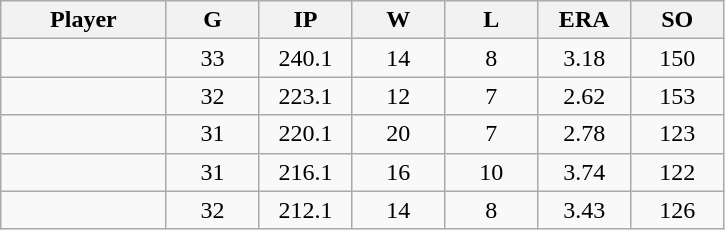<table class="wikitable sortable">
<tr>
<th bgcolor="#DDDDFF" width="16%">Player</th>
<th bgcolor="#DDDDFF" width="9%">G</th>
<th bgcolor="#DDDDFF" width="9%">IP</th>
<th bgcolor="#DDDDFF" width="9%">W</th>
<th bgcolor="#DDDDFF" width="9%">L</th>
<th bgcolor="#DDDDFF" width="9%">ERA</th>
<th bgcolor="#DDDDFF" width="9%">SO</th>
</tr>
<tr align="center">
<td></td>
<td>33</td>
<td>240.1</td>
<td>14</td>
<td>8</td>
<td>3.18</td>
<td>150</td>
</tr>
<tr align="center">
<td></td>
<td>32</td>
<td>223.1</td>
<td>12</td>
<td>7</td>
<td>2.62</td>
<td>153</td>
</tr>
<tr align="center">
<td></td>
<td>31</td>
<td>220.1</td>
<td>20</td>
<td>7</td>
<td>2.78</td>
<td>123</td>
</tr>
<tr align="center">
<td></td>
<td>31</td>
<td>216.1</td>
<td>16</td>
<td>10</td>
<td>3.74</td>
<td>122</td>
</tr>
<tr align="center">
<td></td>
<td>32</td>
<td>212.1</td>
<td>14</td>
<td>8</td>
<td>3.43</td>
<td>126</td>
</tr>
</table>
